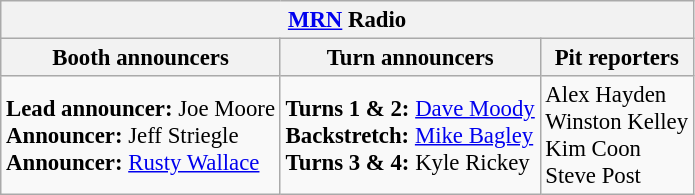<table class="wikitable" style="font-size: 95%">
<tr>
<th colspan="3"><a href='#'>MRN</a> Radio</th>
</tr>
<tr>
<th>Booth announcers</th>
<th>Turn announcers</th>
<th>Pit reporters</th>
</tr>
<tr>
<td><strong>Lead announcer:</strong> Joe Moore<br><strong>Announcer:</strong> Jeff Striegle<br><strong>Announcer:</strong> <a href='#'>Rusty Wallace</a></td>
<td><strong>Turns 1 & 2:</strong> <a href='#'>Dave Moody</a><br><strong>Backstretch:</strong> <a href='#'>Mike Bagley</a><br><strong>Turns 3 & 4:</strong> Kyle Rickey</td>
<td>Alex Hayden<br>Winston Kelley<br>Kim Coon<br>Steve Post</td>
</tr>
</table>
